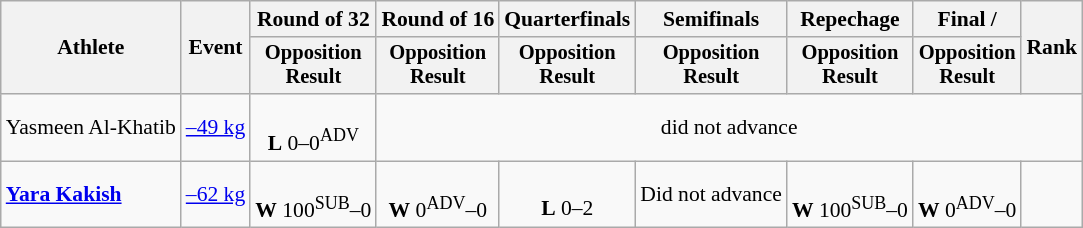<table class=wikitable style=font-size:90%;text-align:center>
<tr>
<th rowspan="2">Athlete</th>
<th rowspan="2">Event</th>
<th>Round of 32</th>
<th>Round of 16</th>
<th>Quarterfinals</th>
<th>Semifinals</th>
<th>Repechage</th>
<th>Final / </th>
<th rowspan=2>Rank</th>
</tr>
<tr style="font-size:95%">
<th>Opposition<br>Result</th>
<th>Opposition<br>Result</th>
<th>Opposition<br>Result</th>
<th>Opposition<br>Result</th>
<th>Opposition<br>Result</th>
<th>Opposition<br>Result</th>
</tr>
<tr>
<td align=left>Yasmeen Al-Khatib</td>
<td align=left><a href='#'>–49 kg</a></td>
<td><br><strong>L</strong> 0–0<sup>ADV</sup></td>
<td colspan=6>did not advance</td>
</tr>
<tr>
<td align=left><strong><a href='#'>Yara Kakish</a></strong></td>
<td align=left><a href='#'>–62 kg</a></td>
<td><br><strong>W</strong> 100<sup>SUB</sup>–0</td>
<td><br><strong>W</strong> 0<sup>ADV</sup>–0</td>
<td><br><strong>L</strong> 0–2</td>
<td>Did not advance</td>
<td><br><strong>W</strong> 100<sup>SUB</sup>–0</td>
<td><br><strong>W</strong> 0<sup>ADV</sup>–0</td>
<td></td>
</tr>
</table>
